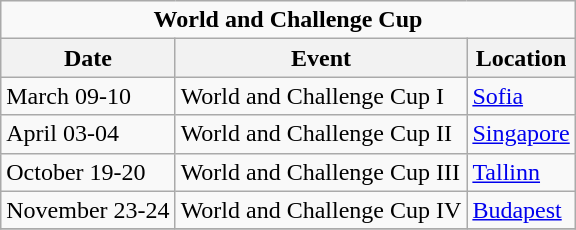<table class="wikitable">
<tr>
<td colspan="4" style="text-align:center;"><strong>World and Challenge Cup</strong></td>
</tr>
<tr>
<th>Date</th>
<th>Event</th>
<th>Location</th>
</tr>
<tr>
<td>March 09-10</td>
<td>World and Challenge Cup I</td>
<td>  <a href='#'>Sofia</a></td>
</tr>
<tr>
<td>April 03-04</td>
<td>World and Challenge Cup II</td>
<td>  <a href='#'>Singapore</a></td>
</tr>
<tr>
<td>October 19-20</td>
<td>World and Challenge Cup III</td>
<td>  <a href='#'>Tallinn</a></td>
</tr>
<tr>
<td>November 23-24</td>
<td>World and Challenge Cup IV</td>
<td>  <a href='#'>Budapest</a></td>
</tr>
<tr>
</tr>
</table>
